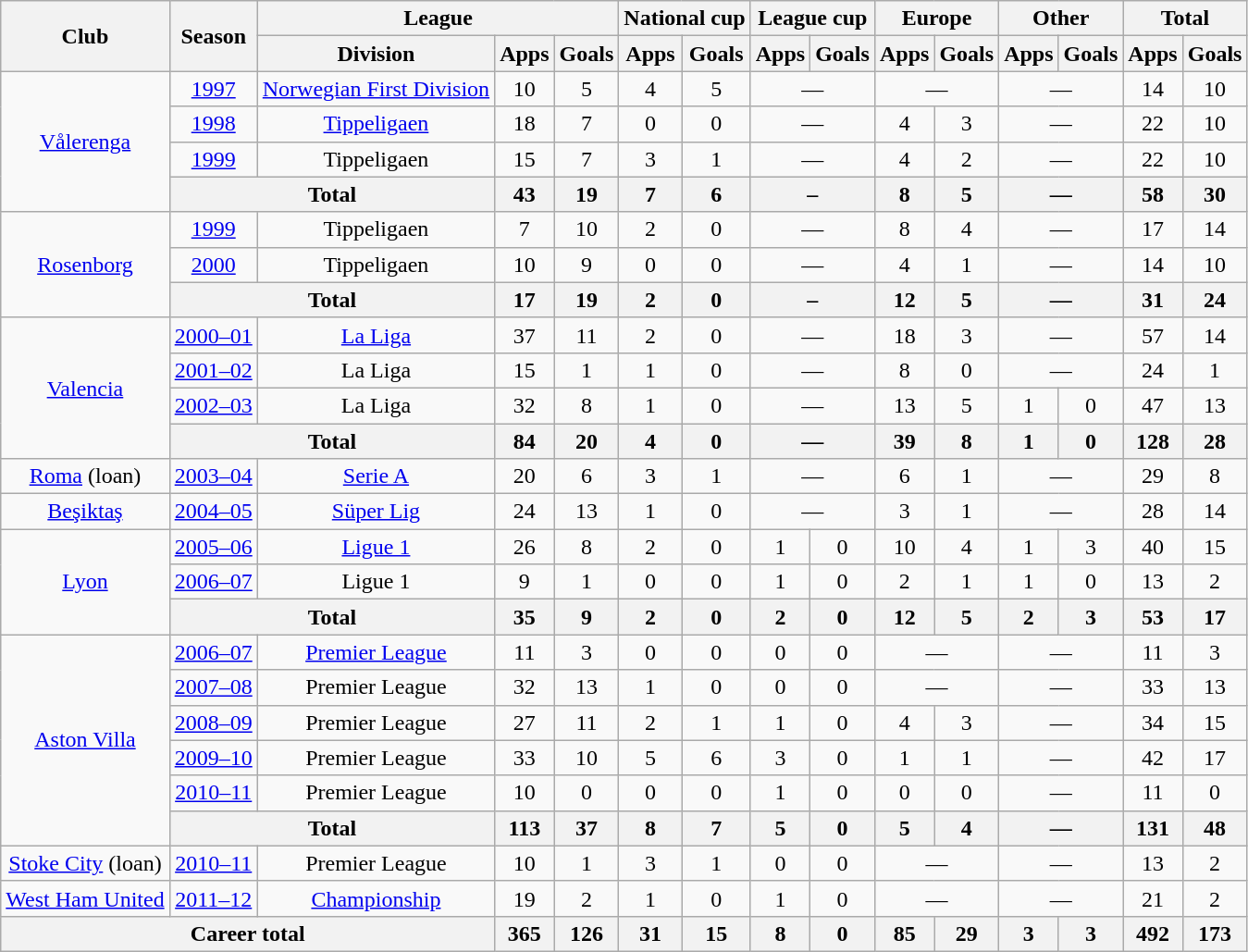<table class="wikitable" style="text-align:center">
<tr>
<th rowspan="2">Club</th>
<th rowspan="2">Season</th>
<th colspan="3">League</th>
<th colspan="2">National cup</th>
<th colspan="2">League cup</th>
<th colspan="2">Europe</th>
<th colspan="2">Other</th>
<th colspan="2">Total</th>
</tr>
<tr>
<th>Division</th>
<th>Apps</th>
<th>Goals</th>
<th>Apps</th>
<th>Goals</th>
<th>Apps</th>
<th>Goals</th>
<th>Apps</th>
<th>Goals</th>
<th>Apps</th>
<th>Goals</th>
<th>Apps</th>
<th>Goals</th>
</tr>
<tr>
<td rowspan="4"><a href='#'>Vålerenga</a></td>
<td><a href='#'>1997</a></td>
<td><a href='#'>Norwegian First Division</a></td>
<td>10</td>
<td>5</td>
<td>4</td>
<td>5</td>
<td colspan="2">—</td>
<td colspan="2">—</td>
<td colspan="2">—</td>
<td>14</td>
<td>10</td>
</tr>
<tr>
<td><a href='#'>1998</a></td>
<td><a href='#'>Tippeligaen</a></td>
<td>18</td>
<td>7</td>
<td>0</td>
<td>0</td>
<td colspan="2">—</td>
<td>4</td>
<td>3</td>
<td colspan="2">—</td>
<td>22</td>
<td>10</td>
</tr>
<tr>
<td><a href='#'>1999</a></td>
<td>Tippeligaen</td>
<td>15</td>
<td>7</td>
<td>3</td>
<td>1</td>
<td colspan="2">—</td>
<td>4</td>
<td>2</td>
<td colspan="2">—</td>
<td>22</td>
<td>10</td>
</tr>
<tr>
<th colspan="2">Total</th>
<th>43</th>
<th>19</th>
<th>7</th>
<th>6</th>
<th colspan="2">–</th>
<th>8</th>
<th>5</th>
<th colspan="2">—</th>
<th>58</th>
<th>30</th>
</tr>
<tr>
<td rowspan="3"><a href='#'>Rosenborg</a></td>
<td><a href='#'>1999</a></td>
<td>Tippeligaen</td>
<td>7</td>
<td>10</td>
<td>2</td>
<td>0</td>
<td colspan="2">—</td>
<td>8</td>
<td>4</td>
<td colspan="2">—</td>
<td>17</td>
<td>14</td>
</tr>
<tr>
<td><a href='#'>2000</a></td>
<td>Tippeligaen</td>
<td>10</td>
<td>9</td>
<td>0</td>
<td>0</td>
<td colspan="2">—</td>
<td>4</td>
<td>1</td>
<td colspan="2">—</td>
<td>14</td>
<td>10</td>
</tr>
<tr>
<th colspan="2">Total</th>
<th>17</th>
<th>19</th>
<th>2</th>
<th>0</th>
<th colspan="2">–</th>
<th>12</th>
<th>5</th>
<th colspan="2">—</th>
<th>31</th>
<th>24</th>
</tr>
<tr>
<td rowspan="4"><a href='#'>Valencia</a></td>
<td><a href='#'>2000–01</a></td>
<td><a href='#'>La Liga</a></td>
<td>37</td>
<td>11</td>
<td>2</td>
<td>0</td>
<td colspan="2">—</td>
<td>18</td>
<td>3</td>
<td colspan="2">—</td>
<td>57</td>
<td>14</td>
</tr>
<tr>
<td><a href='#'>2001–02</a></td>
<td>La Liga</td>
<td>15</td>
<td>1</td>
<td>1</td>
<td>0</td>
<td colspan="2">—</td>
<td>8</td>
<td>0</td>
<td colspan="2">—</td>
<td>24</td>
<td>1</td>
</tr>
<tr>
<td><a href='#'>2002–03</a></td>
<td>La Liga</td>
<td>32</td>
<td>8</td>
<td>1</td>
<td>0</td>
<td colspan="2">—</td>
<td>13</td>
<td>5</td>
<td>1</td>
<td>0</td>
<td>47</td>
<td>13</td>
</tr>
<tr>
<th colspan="2">Total</th>
<th>84</th>
<th>20</th>
<th>4</th>
<th>0</th>
<th colspan="2">—</th>
<th>39</th>
<th>8</th>
<th>1</th>
<th>0</th>
<th>128</th>
<th>28</th>
</tr>
<tr>
<td><a href='#'>Roma</a> (loan)</td>
<td><a href='#'>2003–04</a></td>
<td><a href='#'>Serie A</a></td>
<td>20</td>
<td>6</td>
<td>3</td>
<td>1</td>
<td colspan="2">—</td>
<td>6</td>
<td>1</td>
<td colspan="2">—</td>
<td>29</td>
<td>8</td>
</tr>
<tr>
<td><a href='#'>Beşiktaş</a></td>
<td><a href='#'>2004–05</a></td>
<td><a href='#'>Süper Lig</a></td>
<td>24</td>
<td>13</td>
<td>1</td>
<td>0</td>
<td colspan="2">—</td>
<td>3</td>
<td>1</td>
<td colspan="2">—</td>
<td>28</td>
<td>14</td>
</tr>
<tr>
<td rowspan="3"><a href='#'>Lyon</a></td>
<td><a href='#'>2005–06</a></td>
<td><a href='#'>Ligue 1</a></td>
<td>26</td>
<td>8</td>
<td>2</td>
<td>0</td>
<td>1</td>
<td>0</td>
<td>10</td>
<td>4</td>
<td>1</td>
<td>3</td>
<td>40</td>
<td>15</td>
</tr>
<tr>
<td><a href='#'>2006–07</a></td>
<td>Ligue 1</td>
<td>9</td>
<td>1</td>
<td>0</td>
<td>0</td>
<td>1</td>
<td>0</td>
<td>2</td>
<td>1</td>
<td>1</td>
<td>0</td>
<td>13</td>
<td>2</td>
</tr>
<tr>
<th colspan="2">Total</th>
<th>35</th>
<th>9</th>
<th>2</th>
<th>0</th>
<th>2</th>
<th>0</th>
<th>12</th>
<th>5</th>
<th>2</th>
<th>3</th>
<th>53</th>
<th>17</th>
</tr>
<tr>
<td rowspan="6"><a href='#'>Aston Villa</a></td>
<td><a href='#'>2006–07</a></td>
<td><a href='#'>Premier League</a></td>
<td>11</td>
<td>3</td>
<td>0</td>
<td>0</td>
<td>0</td>
<td>0</td>
<td colspan="2">—</td>
<td colspan="2">—</td>
<td>11</td>
<td>3</td>
</tr>
<tr>
<td><a href='#'>2007–08</a></td>
<td>Premier League</td>
<td>32</td>
<td>13</td>
<td>1</td>
<td>0</td>
<td>0</td>
<td>0</td>
<td colspan="2">—</td>
<td colspan="2">—</td>
<td>33</td>
<td>13</td>
</tr>
<tr>
<td><a href='#'>2008–09</a></td>
<td>Premier League</td>
<td>27</td>
<td>11</td>
<td>2</td>
<td>1</td>
<td>1</td>
<td>0</td>
<td>4</td>
<td>3</td>
<td colspan="2">—</td>
<td>34</td>
<td>15</td>
</tr>
<tr>
<td><a href='#'>2009–10</a></td>
<td>Premier League</td>
<td>33</td>
<td>10</td>
<td>5</td>
<td>6</td>
<td>3</td>
<td>0</td>
<td>1</td>
<td>1</td>
<td colspan="2">—</td>
<td>42</td>
<td>17</td>
</tr>
<tr>
<td><a href='#'>2010–11</a></td>
<td>Premier League</td>
<td>10</td>
<td>0</td>
<td>0</td>
<td>0</td>
<td>1</td>
<td>0</td>
<td>0</td>
<td>0</td>
<td colspan="2">—</td>
<td>11</td>
<td>0</td>
</tr>
<tr>
<th colspan="2">Total</th>
<th>113</th>
<th>37</th>
<th>8</th>
<th>7</th>
<th>5</th>
<th>0</th>
<th>5</th>
<th>4</th>
<th colspan="2">—</th>
<th>131</th>
<th>48</th>
</tr>
<tr>
<td><a href='#'>Stoke City</a> (loan)</td>
<td><a href='#'>2010–11</a></td>
<td>Premier League</td>
<td>10</td>
<td>1</td>
<td>3</td>
<td>1</td>
<td>0</td>
<td>0</td>
<td colspan="2">—</td>
<td colspan="2">—</td>
<td>13</td>
<td>2</td>
</tr>
<tr>
<td><a href='#'>West Ham United</a></td>
<td><a href='#'>2011–12</a></td>
<td><a href='#'>Championship</a></td>
<td>19</td>
<td>2</td>
<td>1</td>
<td>0</td>
<td>1</td>
<td>0</td>
<td colspan="2">—</td>
<td colspan="2">—</td>
<td>21</td>
<td>2</td>
</tr>
<tr>
<th colspan="3">Career total</th>
<th>365</th>
<th>126</th>
<th>31</th>
<th>15</th>
<th>8</th>
<th>0</th>
<th>85</th>
<th>29</th>
<th>3</th>
<th>3</th>
<th>492</th>
<th>173</th>
</tr>
</table>
